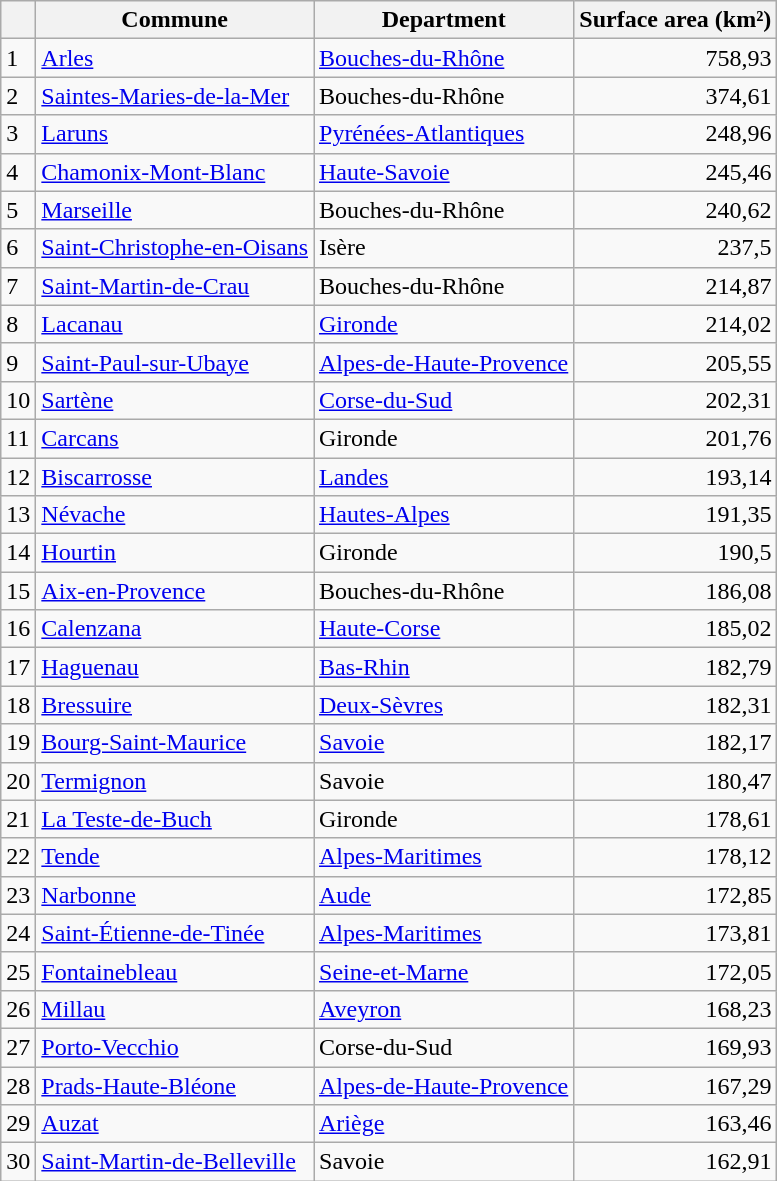<table class="wikitable sortable">
<tr>
<th></th>
<th>Commune</th>
<th>Department</th>
<th>Surface area (km²)</th>
</tr>
<tr>
<td>1</td>
<td><a href='#'>Arles</a></td>
<td><a href='#'>Bouches-du-Rhône</a></td>
<td align="right">758,93</td>
</tr>
<tr>
<td>2</td>
<td><a href='#'>Saintes-Maries-de-la-Mer</a></td>
<td>Bouches-du-Rhône</td>
<td align="right">374,61</td>
</tr>
<tr>
<td>3</td>
<td><a href='#'>Laruns</a></td>
<td><a href='#'>Pyrénées-Atlantiques</a></td>
<td align="right">248,96</td>
</tr>
<tr>
<td>4</td>
<td><a href='#'>Chamonix-Mont-Blanc</a></td>
<td><a href='#'>Haute-Savoie</a></td>
<td align="right">245,46</td>
</tr>
<tr>
<td>5</td>
<td><a href='#'>Marseille</a></td>
<td>Bouches-du-Rhône</td>
<td align="right">240,62</td>
</tr>
<tr>
<td>6</td>
<td><a href='#'>Saint-Christophe-en-Oisans</a></td>
<td>Isère</td>
<td align="right">237,5</td>
</tr>
<tr>
<td>7</td>
<td><a href='#'>Saint-Martin-de-Crau</a></td>
<td>Bouches-du-Rhône</td>
<td align="right">214,87</td>
</tr>
<tr>
<td>8</td>
<td><a href='#'>Lacanau</a></td>
<td><a href='#'>Gironde</a></td>
<td align="right">214,02</td>
</tr>
<tr>
<td>9</td>
<td><a href='#'>Saint-Paul-sur-Ubaye</a></td>
<td><a href='#'>Alpes-de-Haute-Provence</a></td>
<td align="right">205,55</td>
</tr>
<tr>
<td>10</td>
<td><a href='#'>Sartène</a></td>
<td><a href='#'>Corse-du-Sud</a></td>
<td align="right">202,31</td>
</tr>
<tr>
<td>11</td>
<td><a href='#'>Carcans</a></td>
<td>Gironde</td>
<td align="right">201,76</td>
</tr>
<tr>
<td>12</td>
<td><a href='#'>Biscarrosse</a></td>
<td><a href='#'>Landes</a></td>
<td align="right">193,14</td>
</tr>
<tr>
<td>13</td>
<td><a href='#'>Névache</a></td>
<td><a href='#'>Hautes-Alpes</a></td>
<td align="right">191,35</td>
</tr>
<tr>
<td>14</td>
<td><a href='#'>Hourtin</a></td>
<td>Gironde</td>
<td align="right">190,5</td>
</tr>
<tr>
<td>15</td>
<td><a href='#'>Aix-en-Provence</a></td>
<td>Bouches-du-Rhône</td>
<td align="right">186,08</td>
</tr>
<tr>
<td>16</td>
<td><a href='#'>Calenzana</a></td>
<td><a href='#'>Haute-Corse</a></td>
<td align="right">185,02</td>
</tr>
<tr>
<td>17</td>
<td><a href='#'>Haguenau</a></td>
<td><a href='#'>Bas-Rhin</a></td>
<td align="right">182,79</td>
</tr>
<tr>
<td>18</td>
<td><a href='#'>Bressuire</a></td>
<td><a href='#'>Deux-Sèvres</a></td>
<td align="right">182,31</td>
</tr>
<tr>
<td>19</td>
<td><a href='#'>Bourg-Saint-Maurice</a></td>
<td><a href='#'>Savoie</a></td>
<td align="right">182,17</td>
</tr>
<tr>
<td>20</td>
<td><a href='#'>Termignon</a></td>
<td>Savoie</td>
<td align="right">180,47</td>
</tr>
<tr>
<td>21</td>
<td><a href='#'>La Teste-de-Buch</a></td>
<td>Gironde</td>
<td align="right">178,61</td>
</tr>
<tr>
<td>22</td>
<td><a href='#'>Tende</a></td>
<td><a href='#'>Alpes-Maritimes</a></td>
<td align="right">178,12</td>
</tr>
<tr>
<td>23</td>
<td><a href='#'>Narbonne</a></td>
<td><a href='#'>Aude</a></td>
<td align="right">172,85</td>
</tr>
<tr>
<td>24</td>
<td><a href='#'>Saint-Étienne-de-Tinée</a></td>
<td><a href='#'>Alpes-Maritimes</a></td>
<td align="right">173,81</td>
</tr>
<tr>
<td>25</td>
<td><a href='#'>Fontainebleau</a></td>
<td><a href='#'>Seine-et-Marne</a></td>
<td align="right">172,05</td>
</tr>
<tr>
<td>26</td>
<td><a href='#'>Millau</a></td>
<td><a href='#'>Aveyron</a></td>
<td align="right">168,23</td>
</tr>
<tr>
<td>27</td>
<td><a href='#'>Porto-Vecchio</a></td>
<td>Corse-du-Sud</td>
<td align="right">169,93</td>
</tr>
<tr>
<td>28</td>
<td><a href='#'>Prads-Haute-Bléone</a></td>
<td><a href='#'>Alpes-de-Haute-Provence</a></td>
<td align="right">167,29</td>
</tr>
<tr>
<td>29</td>
<td><a href='#'>Auzat</a></td>
<td><a href='#'>Ariège</a></td>
<td align="right">163,46</td>
</tr>
<tr>
<td>30</td>
<td><a href='#'>Saint-Martin-de-Belleville</a></td>
<td>Savoie</td>
<td align="right">162,91</td>
</tr>
</table>
